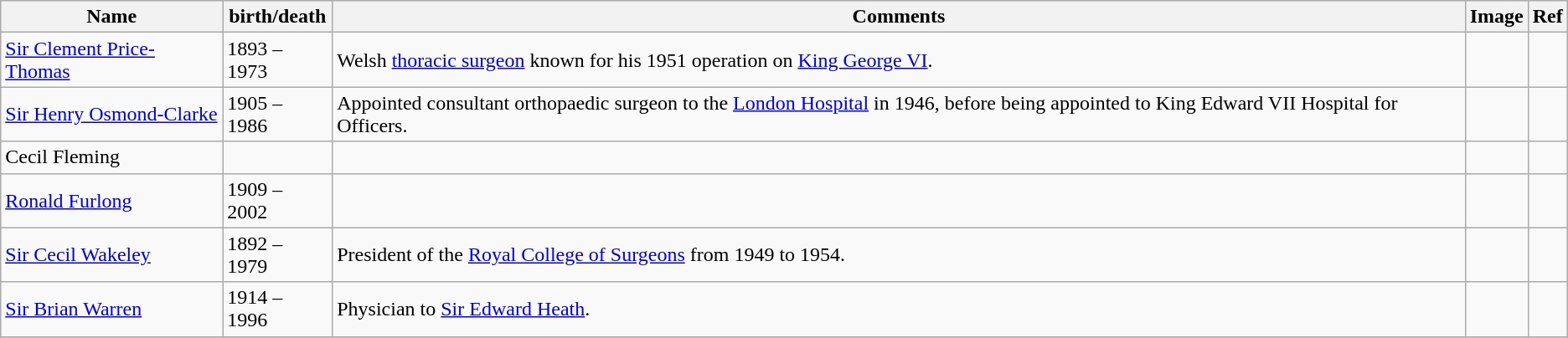<table class="wikitable">
<tr>
<th>Name</th>
<th>birth/death</th>
<th>Comments</th>
<th>Image</th>
<th>Ref</th>
</tr>
<tr>
<td><a href='#'>Sir Clement Price-Thomas</a></td>
<td>1893 – 1973</td>
<td>Welsh <a href='#'>thoracic surgeon</a> known for his 1951 operation on <a href='#'>King George VI</a>.</td>
<td></td>
<td></td>
</tr>
<tr>
<td><a href='#'>Sir Henry Osmond-Clarke</a></td>
<td>1905 – 1986</td>
<td>Appointed consultant orthopaedic surgeon to the <a href='#'>London Hospital</a> in 1946, before being appointed to King Edward VII Hospital for Officers.</td>
<td></td>
<td></td>
</tr>
<tr>
<td>Cecil Fleming</td>
<td></td>
<td></td>
<td></td>
<td></td>
</tr>
<tr>
<td><a href='#'>Ronald Furlong</a></td>
<td>1909 – 2002</td>
<td></td>
<td></td>
<td></td>
</tr>
<tr>
<td><a href='#'>Sir Cecil Wakeley</a></td>
<td>1892 – 1979</td>
<td>President of the <a href='#'>Royal College of Surgeons</a> from 1949 to 1954.</td>
<td></td>
<td></td>
</tr>
<tr>
<td><a href='#'>Sir Brian Warren</a></td>
<td>1914 – 1996</td>
<td>Physician to <a href='#'>Sir Edward Heath</a>.</td>
<td></td>
<td></td>
</tr>
<tr>
</tr>
</table>
